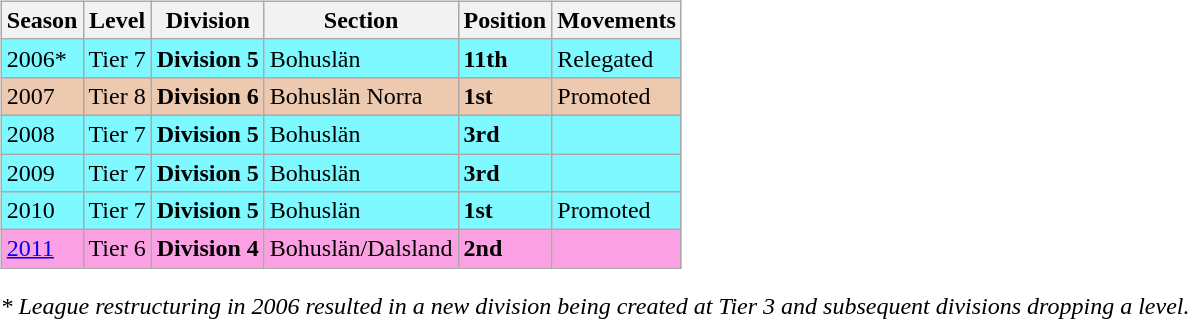<table>
<tr>
<td valign="top" width=0%><br><table class="wikitable">
<tr style="background:#f0f6fa;">
<th><strong>Season</strong></th>
<th><strong>Level</strong></th>
<th><strong>Division</strong></th>
<th><strong>Section</strong></th>
<th><strong>Position</strong></th>
<th><strong>Movements</strong></th>
</tr>
<tr>
<td style="background:#7DF9FF;">2006*</td>
<td style="background:#7DF9FF;">Tier 7</td>
<td style="background:#7DF9FF;"><strong>Division 5</strong></td>
<td style="background:#7DF9FF;">Bohuslän</td>
<td style="background:#7DF9FF;"><strong>11th</strong></td>
<td style="background:#7DF9FF;">Relegated</td>
</tr>
<tr>
<td style="background:#EDC9AF;">2007</td>
<td style="background:#EDC9AF;">Tier 8</td>
<td style="background:#EDC9AF;"><strong>Division 6</strong></td>
<td style="background:#EDC9AF;">Bohuslän Norra</td>
<td style="background:#EDC9AF;"><strong>1st</strong></td>
<td style="background:#EDC9AF;">Promoted</td>
</tr>
<tr>
<td style="background:#7DF9FF;">2008</td>
<td style="background:#7DF9FF;">Tier 7</td>
<td style="background:#7DF9FF;"><strong>Division 5</strong></td>
<td style="background:#7DF9FF;">Bohuslän</td>
<td style="background:#7DF9FF;"><strong>3rd</strong></td>
<td style="background:#7DF9FF;"></td>
</tr>
<tr>
<td style="background:#7DF9FF;">2009</td>
<td style="background:#7DF9FF;">Tier 7</td>
<td style="background:#7DF9FF;"><strong>Division 5</strong></td>
<td style="background:#7DF9FF;">Bohuslän</td>
<td style="background:#7DF9FF;"><strong>3rd</strong></td>
<td style="background:#7DF9FF;"></td>
</tr>
<tr>
<td style="background:#7DF9FF;">2010</td>
<td style="background:#7DF9FF;">Tier 7</td>
<td style="background:#7DF9FF;"><strong>Division 5</strong></td>
<td style="background:#7DF9FF;">Bohuslän</td>
<td style="background:#7DF9FF;"><strong>1st</strong></td>
<td style="background:#7DF9FF;">Promoted</td>
</tr>
<tr>
<td style="background:#FBA0E3;"><a href='#'>2011</a></td>
<td style="background:#FBA0E3;">Tier 6</td>
<td style="background:#FBA0E3;"><strong>Division 4</strong></td>
<td style="background:#FBA0E3;">Bohuslän/Dalsland</td>
<td style="background:#FBA0E3;"><strong>2nd</strong></td>
<td style="background:#FBA0E3;"></td>
</tr>
</table>
<em>* League restructuring in 2006 resulted in a new division being created at Tier 3 and subsequent divisions dropping a level.</em>


</td>
</tr>
</table>
